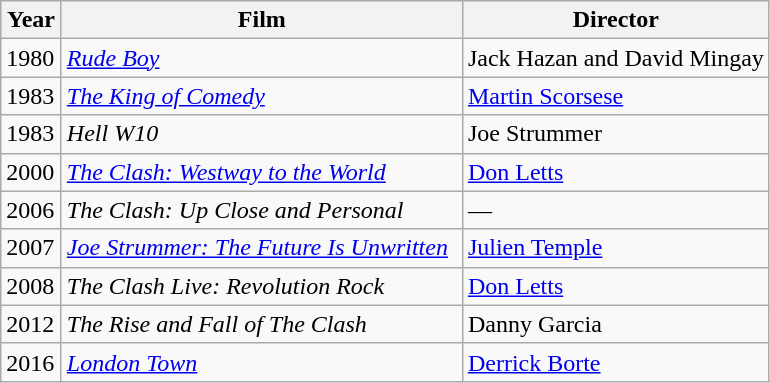<table class="wikitable">
<tr>
<th width="33">Year</th>
<th width="260">Film</th>
<th>Director</th>
</tr>
<tr>
<td>1980</td>
<td><em><a href='#'>Rude Boy</a></em><br></td>
<td>Jack Hazan and David Mingay</td>
</tr>
<tr>
<td>1983</td>
<td><em><a href='#'>The King of Comedy</a></em> <br></td>
<td><a href='#'>Martin Scorsese</a></td>
</tr>
<tr>
<td>1983</td>
<td><em>Hell W10</em><br></td>
<td>Joe Strummer</td>
</tr>
<tr>
<td>2000</td>
<td><em><a href='#'>The Clash: Westway to the World</a></em><br></td>
<td><a href='#'>Don Letts</a></td>
</tr>
<tr>
<td>2006</td>
<td><em>The Clash: Up Close and Personal</em></td>
<td>—</td>
</tr>
<tr>
<td>2007</td>
<td><em><a href='#'>Joe Strummer: The Future Is Unwritten</a></em><br></td>
<td><a href='#'>Julien Temple</a></td>
</tr>
<tr>
<td>2008</td>
<td><em>The Clash Live: Revolution Rock</em></td>
<td><a href='#'>Don Letts</a></td>
</tr>
<tr>
<td>2012</td>
<td><em>The Rise and Fall of The Clash</em></td>
<td>Danny Garcia</td>
</tr>
<tr>
<td>2016</td>
<td><em><a href='#'>London Town</a></em> <br></td>
<td><a href='#'>Derrick Borte</a></td>
</tr>
</table>
